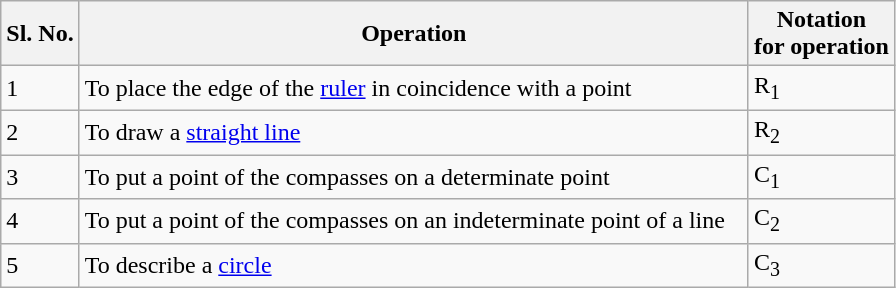<table class="wikitable">
<tr>
<th>Sl. No.</th>
<th>Operation</th>
<th>Notation <br>for operation</th>
</tr>
<tr>
<td>1</td>
<td>To place the edge of the <a href='#'>ruler</a> in coincidence with a point</td>
<td>R<sub>1</sub></td>
</tr>
<tr>
<td>2</td>
<td>To draw a <a href='#'>straight line</a></td>
<td>R<sub>2</sub></td>
</tr>
<tr>
<td>3</td>
<td>To put a point of the compasses on a determinate point</td>
<td>C<sub>1</sub></td>
</tr>
<tr>
<td>4</td>
<td>To put a point of the compasses on an indeterminate point of a line   </td>
<td>C<sub>2</sub></td>
</tr>
<tr>
<td>5</td>
<td>To describe a <a href='#'>circle</a></td>
<td>C<sub>3</sub></td>
</tr>
</table>
